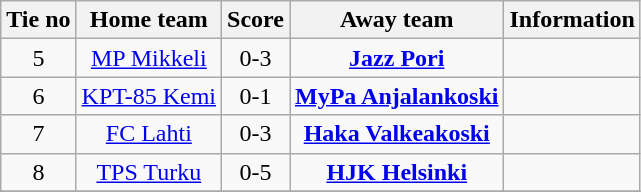<table class="wikitable" style="text-align:center">
<tr>
<th style= width="40px">Tie no</th>
<th style= width="150px">Home team</th>
<th style= width="60px">Score</th>
<th style= width="150px">Away team</th>
<th style= width="30px">Information</th>
</tr>
<tr>
<td>5</td>
<td><a href='#'>MP Mikkeli</a></td>
<td>0-3</td>
<td><strong><a href='#'>Jazz Pori</a></strong></td>
<td></td>
</tr>
<tr>
<td>6</td>
<td><a href='#'>KPT-85 Kemi</a></td>
<td>0-1</td>
<td><strong><a href='#'>MyPa Anjalankoski</a></strong></td>
<td></td>
</tr>
<tr>
<td>7</td>
<td><a href='#'>FC Lahti</a></td>
<td>0-3</td>
<td><strong><a href='#'>Haka Valkeakoski</a></strong></td>
<td></td>
</tr>
<tr>
<td>8</td>
<td><a href='#'>TPS Turku</a></td>
<td>0-5</td>
<td><strong><a href='#'>HJK Helsinki</a></strong></td>
<td></td>
</tr>
<tr>
</tr>
</table>
